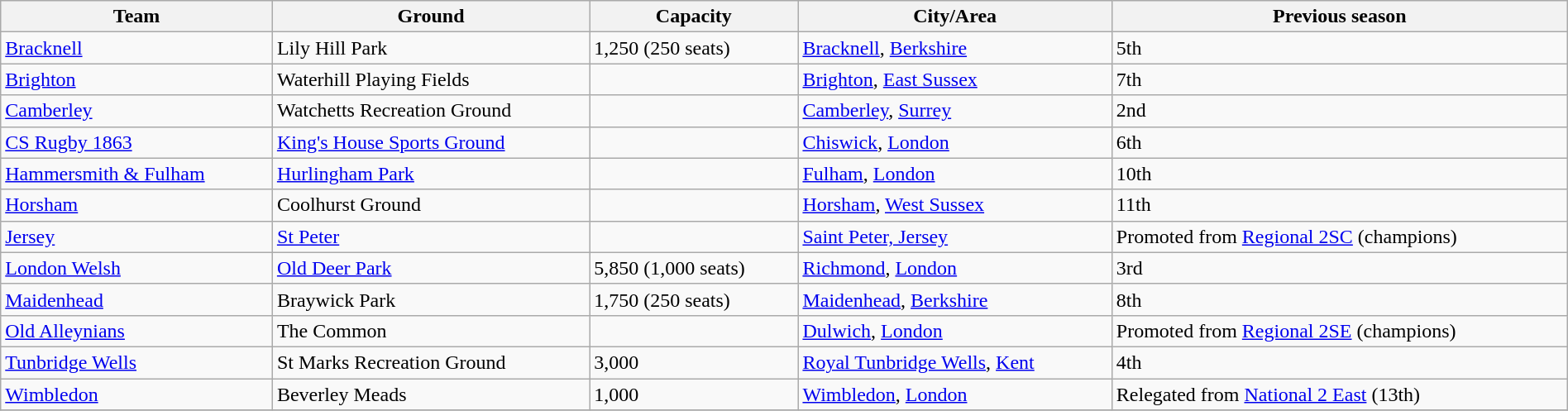<table class="wikitable sortable" width=100%>
<tr>
<th>Team</th>
<th>Ground</th>
<th>Capacity</th>
<th>City/Area</th>
<th>Previous season</th>
</tr>
<tr>
<td><a href='#'>Bracknell</a></td>
<td>Lily Hill Park </td>
<td>1,250 (250 seats)</td>
<td><a href='#'>Bracknell</a>, <a href='#'>Berkshire</a></td>
<td>5th</td>
</tr>
<tr>
<td><a href='#'>Brighton</a></td>
<td>Waterhill Playing Fields </td>
<td></td>
<td><a href='#'>Brighton</a>, <a href='#'>East Sussex</a></td>
<td>7th</td>
</tr>
<tr>
<td><a href='#'>Camberley</a></td>
<td>Watchetts Recreation Ground </td>
<td></td>
<td><a href='#'>Camberley</a>, <a href='#'>Surrey</a></td>
<td>2nd</td>
</tr>
<tr>
<td><a href='#'>CS Rugby 1863</a></td>
<td><a href='#'>King's House Sports Ground</a></td>
<td></td>
<td><a href='#'>Chiswick</a>, <a href='#'>London</a></td>
<td>6th</td>
</tr>
<tr>
<td><a href='#'>Hammersmith & Fulham</a></td>
<td><a href='#'>Hurlingham Park</a></td>
<td></td>
<td><a href='#'>Fulham</a>, <a href='#'>London</a></td>
<td>10th</td>
</tr>
<tr>
<td><a href='#'>Horsham</a></td>
<td>Coolhurst Ground</td>
<td></td>
<td><a href='#'>Horsham</a>, <a href='#'>West Sussex</a></td>
<td>11th</td>
</tr>
<tr>
<td><a href='#'>Jersey</a></td>
<td><a href='#'>St Peter</a></td>
<td></td>
<td><a href='#'>Saint Peter, Jersey</a></td>
<td>Promoted from <a href='#'>Regional 2SC</a> (champions)</td>
</tr>
<tr>
<td><a href='#'>London Welsh</a></td>
<td><a href='#'>Old Deer Park</a></td>
<td>5,850 (1,000 seats)</td>
<td><a href='#'>Richmond</a>, <a href='#'>London</a></td>
<td>3rd</td>
</tr>
<tr>
<td><a href='#'>Maidenhead</a></td>
<td>Braywick Park </td>
<td>1,750 (250 seats)</td>
<td><a href='#'>Maidenhead</a>, <a href='#'>Berkshire</a></td>
<td>8th</td>
</tr>
<tr>
<td><a href='#'>Old Alleynians</a></td>
<td>The Common</td>
<td></td>
<td><a href='#'>Dulwich</a>, <a href='#'>London</a></td>
<td>Promoted from <a href='#'> Regional 2SE</a> (champions)</td>
</tr>
<tr>
<td><a href='#'>Tunbridge Wells</a></td>
<td>St Marks Recreation Ground</td>
<td>3,000</td>
<td><a href='#'>Royal Tunbridge Wells</a>, <a href='#'>Kent</a></td>
<td>4th</td>
</tr>
<tr>
<td><a href='#'>Wimbledon</a></td>
<td>Beverley Meads</td>
<td>1,000</td>
<td><a href='#'>Wimbledon</a>, <a href='#'>London</a></td>
<td>Relegated from <a href='#'>National 2 East</a> (13th)</td>
</tr>
<tr>
</tr>
</table>
